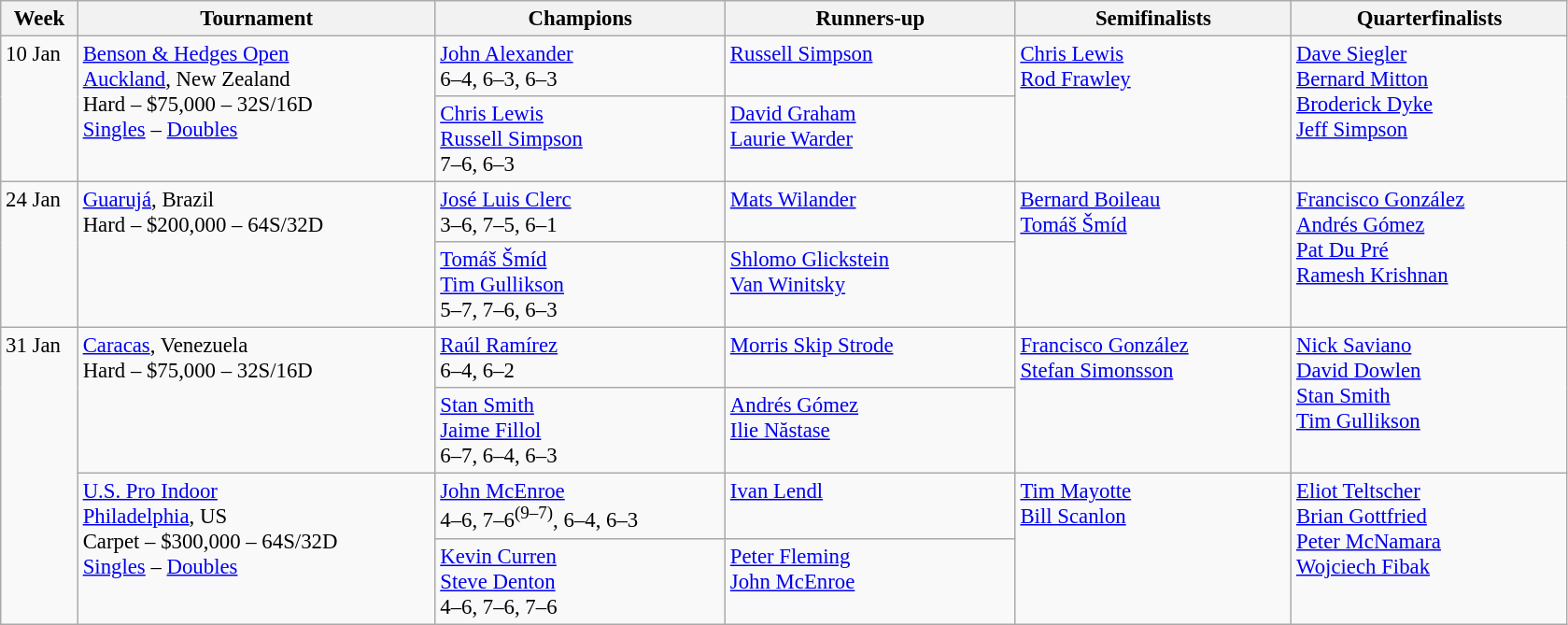<table class="wikitable" style="font-size:95%;">
<tr>
<th style="width:48px;">Week</th>
<th style="width:248px;">Tournament</th>
<th style="width:200px;">Champions</th>
<th style="width:200px;">Runners-up</th>
<th style="width:190px;">Semifinalists</th>
<th style="width:190px;">Quarterfinalists</th>
</tr>
<tr valign=top>
<td rowspan=2>10 Jan</td>
<td rowspan=2><a href='#'>Benson & Hedges Open</a> <br> <a href='#'>Auckland</a>, New Zealand <br> Hard – $75,000 – 32S/16D <br> <a href='#'>Singles</a> – <a href='#'>Doubles</a></td>
<td> <a href='#'>John Alexander</a> <br> 6–4, 6–3, 6–3</td>
<td> <a href='#'>Russell Simpson</a></td>
<td rowspan=2> <a href='#'>Chris Lewis</a> <br>  <a href='#'>Rod Frawley</a></td>
<td rowspan=2> <a href='#'>Dave Siegler</a> <br>  <a href='#'>Bernard Mitton</a> <br>  <a href='#'>Broderick Dyke</a> <br>  <a href='#'>Jeff Simpson</a></td>
</tr>
<tr valign=top>
<td> <a href='#'>Chris Lewis</a> <br>  <a href='#'>Russell Simpson</a> <br> 7–6, 6–3</td>
<td> <a href='#'>David Graham</a> <br>  <a href='#'>Laurie Warder</a></td>
</tr>
<tr valign=top>
<td rowspan=2>24 Jan</td>
<td rowspan=2><a href='#'>Guarujá</a>, Brazil <br> Hard – $200,000 – 64S/32D</td>
<td> <a href='#'>José Luis Clerc</a> <br> 3–6, 7–5, 6–1</td>
<td> <a href='#'>Mats Wilander</a></td>
<td rowspan=2> <a href='#'>Bernard Boileau</a> <br>  <a href='#'>Tomáš Šmíd</a></td>
<td rowspan=2> <a href='#'>Francisco González</a> <br>  <a href='#'>Andrés Gómez</a> <br>  <a href='#'>Pat Du Pré</a> <br>  <a href='#'>Ramesh Krishnan</a></td>
</tr>
<tr valign=top>
<td> <a href='#'>Tomáš Šmíd</a> <br>  <a href='#'>Tim Gullikson</a> <br> 5–7, 7–6, 6–3</td>
<td> <a href='#'>Shlomo Glickstein</a> <br>  <a href='#'>Van Winitsky</a></td>
</tr>
<tr valign=top>
<td rowspan=4>31 Jan</td>
<td rowspan=2><a href='#'>Caracas</a>, Venezuela <br> Hard – $75,000 – 32S/16D</td>
<td> <a href='#'>Raúl Ramírez</a> <br> 6–4, 6–2</td>
<td> <a href='#'>Morris Skip Strode</a></td>
<td rowspan=2> <a href='#'>Francisco González</a> <br>  <a href='#'>Stefan Simonsson</a></td>
<td rowspan=2> <a href='#'>Nick Saviano</a> <br>  <a href='#'>David Dowlen</a> <br>  <a href='#'>Stan Smith</a> <br>  <a href='#'>Tim Gullikson</a></td>
</tr>
<tr valign=top>
<td> <a href='#'>Stan Smith</a> <br>  <a href='#'>Jaime Fillol</a> <br> 6–7, 6–4, 6–3</td>
<td> <a href='#'>Andrés Gómez</a> <br>  <a href='#'>Ilie Năstase</a></td>
</tr>
<tr valign=top>
<td rowspan=2><a href='#'>U.S. Pro Indoor</a> <br> <a href='#'>Philadelphia</a>, US <br> Carpet – $300,000 – 64S/32D <br> <a href='#'>Singles</a> – <a href='#'>Doubles</a></td>
<td> <a href='#'>John McEnroe</a> <br> 4–6, 7–6<sup>(9–7)</sup>, 6–4, 6–3</td>
<td> <a href='#'>Ivan Lendl</a></td>
<td rowspan=2> <a href='#'>Tim Mayotte</a> <br>  <a href='#'>Bill Scanlon</a></td>
<td rowspan=2> <a href='#'>Eliot Teltscher</a> <br>  <a href='#'>Brian Gottfried</a> <br>  <a href='#'>Peter McNamara</a> <br>  <a href='#'>Wojciech Fibak</a></td>
</tr>
<tr valign=top>
<td> <a href='#'>Kevin Curren</a> <br>  <a href='#'>Steve Denton</a> <br> 4–6, 7–6, 7–6</td>
<td> <a href='#'>Peter Fleming</a> <br>  <a href='#'>John McEnroe</a></td>
</tr>
</table>
